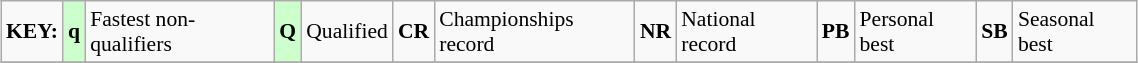<table class="wikitable" style="margin:0.5em auto; font-size:90%;position:relative;" width=60%>
<tr>
<td><strong>KEY:</strong></td>
<td bgcolor=ccffcc align=center><strong>q</strong></td>
<td>Fastest non-qualifiers</td>
<td bgcolor=ccffcc align=center><strong>Q</strong></td>
<td>Qualified</td>
<td align=center><strong>CR</strong></td>
<td>Championships record</td>
<td align=center><strong>NR</strong></td>
<td>National record</td>
<td align=center><strong>PB</strong></td>
<td>Personal best</td>
<td align=center><strong>SB</strong></td>
<td>Seasonal best</td>
</tr>
<tr>
</tr>
</table>
